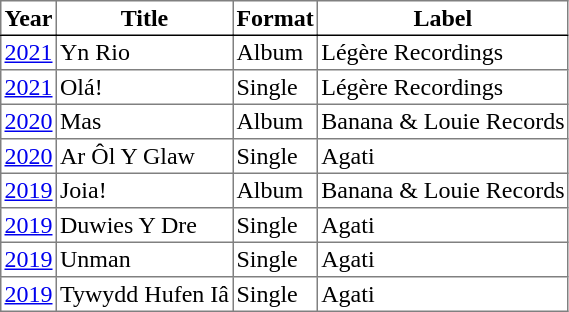<table border=1 cellpadding=2 style="border-collapse:collapse;">
<tr style="border-bottom:1px solid black;">
<th>Year</th>
<th>Title</th>
<th>Format</th>
<th>Label</th>
</tr>
<tr>
<td><a href='#'>2021</a></td>
<td>Yn Rio</td>
<td>Album</td>
<td>Légère Recordings</td>
</tr>
<tr>
<td><a href='#'>2021</a></td>
<td>Olá!</td>
<td>Single</td>
<td>Légère Recordings</td>
</tr>
<tr>
<td><a href='#'>2020</a></td>
<td>Mas</td>
<td>Album</td>
<td>Banana & Louie Records</td>
</tr>
<tr>
<td><a href='#'>2020</a></td>
<td>Ar Ôl Y Glaw</td>
<td>Single</td>
<td>Agati</td>
</tr>
<tr>
<td><a href='#'>2019</a></td>
<td>Joia!</td>
<td>Album</td>
<td>Banana & Louie Records</td>
</tr>
<tr>
<td><a href='#'>2019</a></td>
<td>Duwies Y Dre</td>
<td>Single</td>
<td>Agati</td>
</tr>
<tr>
<td><a href='#'>2019</a></td>
<td>Unman</td>
<td>Single</td>
<td>Agati</td>
</tr>
<tr>
<td><a href='#'>2019</a></td>
<td>Tywydd Hufen Iâ</td>
<td>Single</td>
<td>Agati</td>
</tr>
</table>
